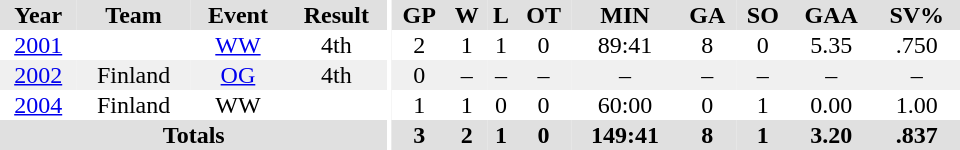<table border="0" cellpadding="1" cellspacing="0" style="text-align:center; width:40em">
<tr ALIGN="centre" bgcolor="#e0e0e0">
<th>Year</th>
<th>Team</th>
<th>Event</th>
<th>Result</th>
<th rowspan="99" bgcolor="#ffffff"></th>
<th>GP</th>
<th>W</th>
<th>L</th>
<th>OT</th>
<th>MIN</th>
<th>GA</th>
<th>SO</th>
<th>GAA</th>
<th>SV%</th>
</tr>
<tr align="centre">
<td><a href='#'>2001</a></td>
<td></td>
<td><a href='#'>WW</a></td>
<td>4th</td>
<td>2</td>
<td>1</td>
<td>1</td>
<td>0</td>
<td>89:41</td>
<td>8</td>
<td>0</td>
<td>5.35</td>
<td>.750</td>
</tr>
<tr align="centre" style="background-color:#f0f0f0;">
<td><a href='#'>2002</a></td>
<td>Finland</td>
<td><a href='#'>OG</a></td>
<td>4th</td>
<td>0</td>
<td>–</td>
<td>–</td>
<td>–</td>
<td>–</td>
<td>–</td>
<td>–</td>
<td>–</td>
<td>–</td>
</tr>
<tr align="centre">
<td><a href='#'>2004</a></td>
<td>Finland</td>
<td>WW</td>
<td></td>
<td>1</td>
<td>1</td>
<td>0</td>
<td>0</td>
<td>60:00</td>
<td>0</td>
<td>1</td>
<td>0.00</td>
<td>1.00</td>
</tr>
<tr align="centre" bgcolor="#e0e0e0">
<th colspan="4">Totals</th>
<th>3</th>
<th>2</th>
<th>1</th>
<th>0</th>
<th>149:41</th>
<th>8</th>
<th>1</th>
<th>3.20</th>
<th>.837</th>
</tr>
</table>
